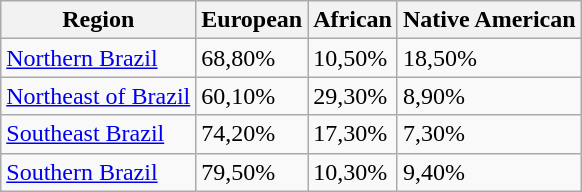<table class="wikitable" border="1">
<tr>
<th><strong>Region</strong></th>
<th><strong>European</strong></th>
<th><strong>African</strong></th>
<th><strong>Native American</strong></th>
</tr>
<tr>
<td><a href='#'>Northern Brazil</a></td>
<td>68,80%</td>
<td>10,50%</td>
<td>18,50%</td>
</tr>
<tr>
<td><a href='#'>Northeast of Brazil</a></td>
<td>60,10%</td>
<td>29,30%</td>
<td>8,90%</td>
</tr>
<tr>
<td><a href='#'>Southeast Brazil</a></td>
<td>74,20%</td>
<td>17,30%</td>
<td>7,30%</td>
</tr>
<tr>
<td><a href='#'>Southern Brazil</a></td>
<td>79,50%</td>
<td>10,30%</td>
<td>9,40%</td>
</tr>
</table>
